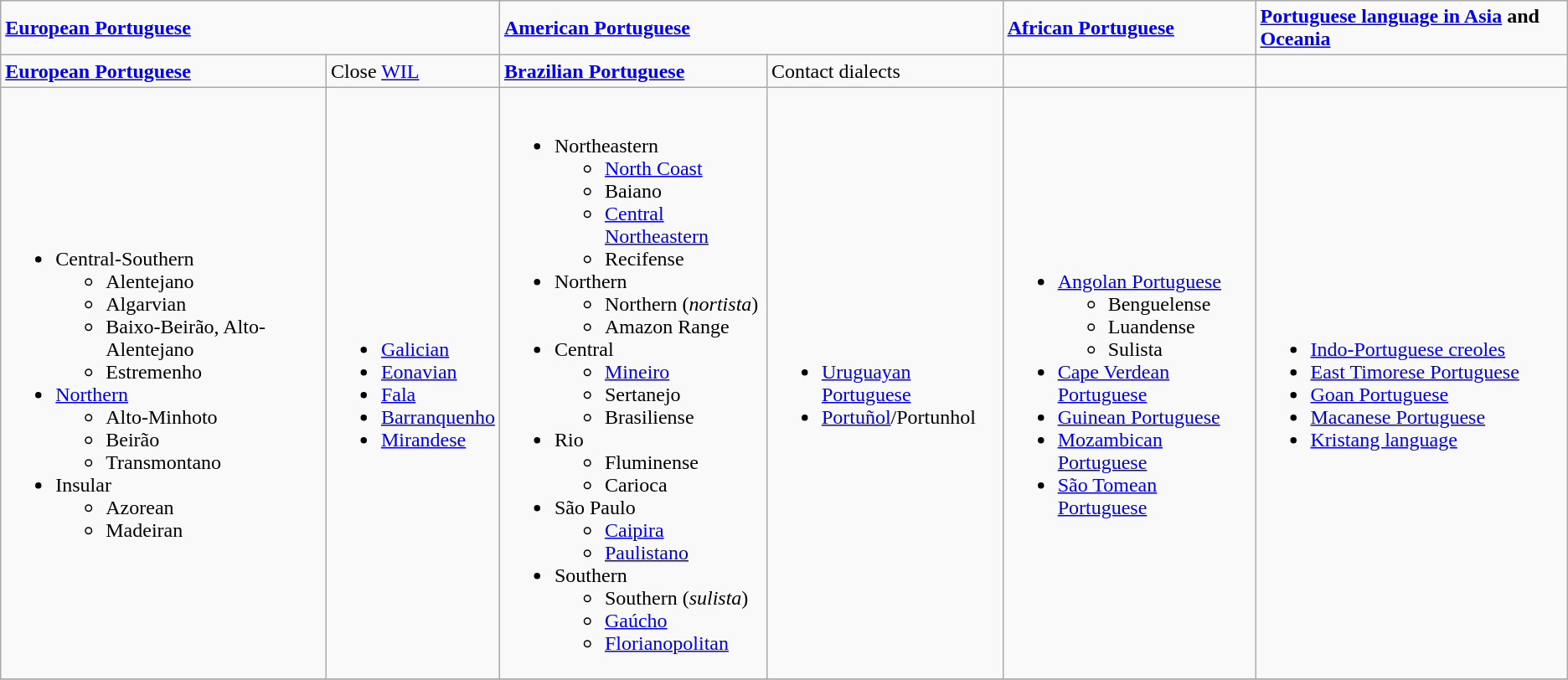<table class="wikitable">
<tr>
<td colspan="2"><strong><a href='#'>European Portuguese</a></strong></td>
<td colspan="2"><strong><a href='#'>American Portuguese</a></strong></td>
<td><strong><a href='#'>African Portuguese</a></strong></td>
<td><strong><a href='#'>Portuguese language in Asia</a> and <a href='#'>Oceania</a></strong></td>
</tr>
<tr>
<td><strong><a href='#'>European Portuguese</a></strong></td>
<td>Close <a href='#'>WIL</a></td>
<td><strong><a href='#'>Brazilian Portuguese</a></strong></td>
<td>Contact dialects</td>
<td></td>
<td></td>
</tr>
<tr>
<td><br><ul><li>Central-Southern<ul><li>Alentejano</li><li>Algarvian</li><li>Baixo-Beirão, Alto-Alentejano</li><li>Estremenho</li></ul></li><li><a href='#'>Northern</a><ul><li>Alto-Minhoto</li><li>Beirão</li><li>Transmontano</li></ul></li><li>Insular<ul><li>Azorean</li><li>Madeiran</li></ul></li></ul></td>
<td><br><ul><li><a href='#'>Galician</a></li><li><a href='#'>Eonavian</a></li><li><a href='#'>Fala</a></li><li><a href='#'>Barranquenho</a></li><li><a href='#'>Mirandese</a></li></ul></td>
<td><br><ul><li>Northeastern<ul><li><a href='#'>North Coast</a></li><li>Baiano</li><li><a href='#'>Central Northeastern</a></li><li>Recifense</li></ul></li><li>Northern<ul><li>Northern (<em>nortista</em>)</li><li>Amazon Range</li></ul></li><li>Central<ul><li><a href='#'>Mineiro</a></li><li>Sertanejo</li><li>Brasiliense</li></ul></li><li>Rio<ul><li>Fluminense</li><li>Carioca</li></ul></li><li>São Paulo<ul><li><a href='#'>Caipira</a></li><li><a href='#'>Paulistano</a></li></ul></li><li>Southern<ul><li>Southern (<em>sulista</em>)</li><li><a href='#'>Gaúcho</a></li><li><a href='#'>Florianopolitan</a></li></ul></li></ul></td>
<td><br><ul><li><a href='#'>Uruguayan Portuguese</a></li><li><a href='#'>Portuñol</a>/Portunhol</li></ul></td>
<td><br><ul><li><a href='#'>Angolan Portuguese</a><ul><li>Benguelense</li><li>Luandense</li><li>Sulista</li></ul></li><li><a href='#'>Cape Verdean Portuguese</a></li><li><a href='#'>Guinean Portuguese</a></li><li><a href='#'>Mozambican Portuguese</a></li><li><a href='#'>São Tomean Portuguese</a></li></ul></td>
<td><br><ul><li><a href='#'>Indo-Portuguese creoles</a></li><li><a href='#'>East Timorese Portuguese</a></li><li><a href='#'>Goan Portuguese</a></li><li><a href='#'>Macanese Portuguese</a></li><li><a href='#'>Kristang language</a></li></ul></td>
</tr>
<tr>
</tr>
</table>
